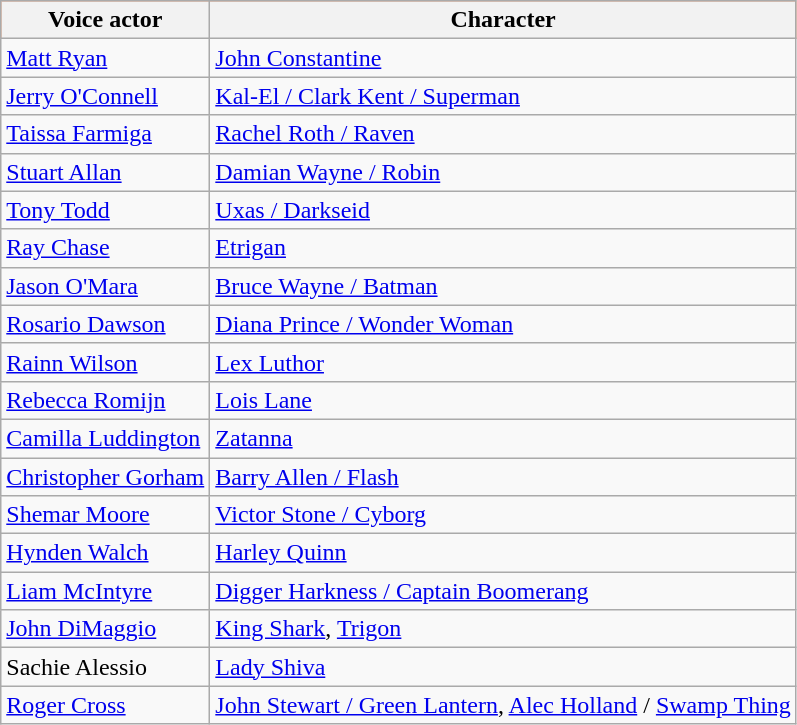<table class="wikitable sortable">
<tr style="background:rgb(255,85,0);">
<th>Voice actor</th>
<th>Character</th>
</tr>
<tr>
<td><a href='#'>Matt Ryan</a></td>
<td><a href='#'>John Constantine</a></td>
</tr>
<tr>
<td><a href='#'>Jerry O'Connell</a></td>
<td><a href='#'>Kal-El / Clark Kent / Superman</a></td>
</tr>
<tr>
<td><a href='#'>Taissa Farmiga</a></td>
<td><a href='#'>Rachel Roth / Raven</a></td>
</tr>
<tr>
<td><a href='#'>Stuart Allan</a></td>
<td><a href='#'>Damian Wayne / Robin</a></td>
</tr>
<tr>
<td><a href='#'>Tony Todd</a></td>
<td><a href='#'>Uxas / Darkseid</a></td>
</tr>
<tr>
<td><a href='#'>Ray Chase</a></td>
<td><a href='#'>Etrigan</a></td>
</tr>
<tr>
<td><a href='#'>Jason O'Mara</a></td>
<td><a href='#'>Bruce Wayne / Batman</a></td>
</tr>
<tr>
<td><a href='#'>Rosario Dawson</a></td>
<td><a href='#'>Diana Prince / Wonder Woman</a></td>
</tr>
<tr>
<td><a href='#'>Rainn Wilson</a></td>
<td><a href='#'>Lex Luthor</a></td>
</tr>
<tr>
<td><a href='#'>Rebecca Romijn</a></td>
<td><a href='#'>Lois Lane</a></td>
</tr>
<tr>
<td><a href='#'>Camilla Luddington</a></td>
<td><a href='#'>Zatanna</a></td>
</tr>
<tr>
<td><a href='#'>Christopher Gorham</a></td>
<td><a href='#'>Barry Allen / Flash</a></td>
</tr>
<tr>
<td><a href='#'>Shemar Moore</a></td>
<td><a href='#'>Victor Stone / Cyborg</a></td>
</tr>
<tr>
<td><a href='#'>Hynden Walch</a></td>
<td><a href='#'>Harley Quinn</a></td>
</tr>
<tr>
<td><a href='#'>Liam McIntyre</a></td>
<td><a href='#'>Digger Harkness / Captain Boomerang</a></td>
</tr>
<tr>
<td><a href='#'>John DiMaggio</a></td>
<td><a href='#'>King Shark</a>, <a href='#'>Trigon</a></td>
</tr>
<tr>
<td>Sachie Alessio</td>
<td><a href='#'>Lady Shiva</a></td>
</tr>
<tr>
<td><a href='#'>Roger Cross</a></td>
<td><a href='#'>John Stewart / Green Lantern</a>, <a href='#'>Alec Holland</a> / <a href='#'>Swamp Thing</a></td>
</tr>
</table>
